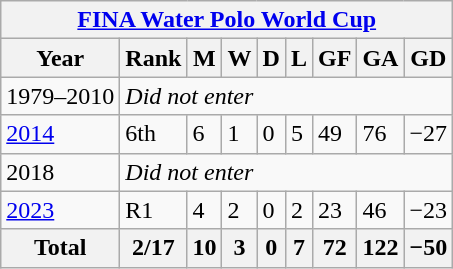<table class="wikitable">
<tr>
<th colspan=10><a href='#'>FINA Water Polo World Cup</a></th>
</tr>
<tr>
<th>Year</th>
<th>Rank</th>
<th>M</th>
<th>W</th>
<th>D</th>
<th>L</th>
<th>GF</th>
<th>GA</th>
<th>GD</th>
</tr>
<tr>
<td>1979–2010</td>
<td colspan=8><em>Did not enter</em></td>
</tr>
<tr>
<td><a href='#'>2014</a></td>
<td>6th</td>
<td>6</td>
<td>1</td>
<td>0</td>
<td>5</td>
<td>49</td>
<td>76</td>
<td>−27</td>
</tr>
<tr>
<td>2018</td>
<td colspan=8><em>Did not enter</em></td>
</tr>
<tr>
<td><a href='#'>2023</a></td>
<td>R1</td>
<td>4</td>
<td>2</td>
<td>0</td>
<td>2</td>
<td>23</td>
<td>46</td>
<td>−23</td>
</tr>
<tr>
<th>Total</th>
<th>2/17</th>
<th>10</th>
<th>3</th>
<th>0</th>
<th>7</th>
<th>72</th>
<th>122</th>
<th>−50</th>
</tr>
</table>
